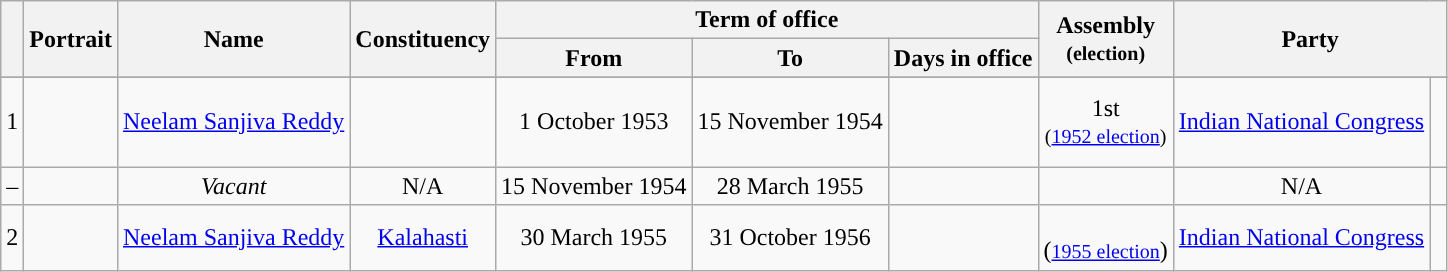<table class="wikitable" style="text-align:center">
<tr>
<th rowspan="2" scope="col"></th>
<th rowspan="2">Portrait</th>
<th rowspan="2">Name</th>
<th rowspan="2">Constituency</th>
<th colspan="3">Term of office</th>
<th rowspan="2">Assembly<br><small>(election)</small></th>
<th colspan="2" rowspan="2">Party</th>
</tr>
<tr>
<th>From</th>
<th>To</th>
<th>Days in office</th>
</tr>
<tr>
</tr>
<tr style="height: 60px;">
<td>1</td>
<td></td>
<td><a href='#'>Neelam Sanjiva Reddy</a></td>
<td></td>
<td>1 October 1953</td>
<td>15 November 1954</td>
<td></td>
<td>1st<br><small>(<a href='#'>1952 election</a>)</small></td>
<td><a href='#'>Indian National Congress</a></td>
<td width="4px" style="background-color: "></td>
</tr>
<tr>
<td>–</td>
<td></td>
<td><em>Vacant</em></td>
<td>N/A</td>
<td>15 November 1954</td>
<td>28 March 1955</td>
<td></td>
<td></td>
<td>N/A</td>
<td></td>
</tr>
<tr>
<td>2</td>
<td></td>
<td><a href='#'>Neelam Sanjiva Reddy</a></td>
<td><a href='#'>Kalahasti</a></td>
<td>30 March 1955</td>
<td>31 October 1956</td>
<td></td>
<td><br>(<a href='#'><small>1955 election</small></a>)</td>
<td><a href='#'>Indian National Congress</a></td>
<td width="4px" style="background-color: "></td>
</tr>
</table>
